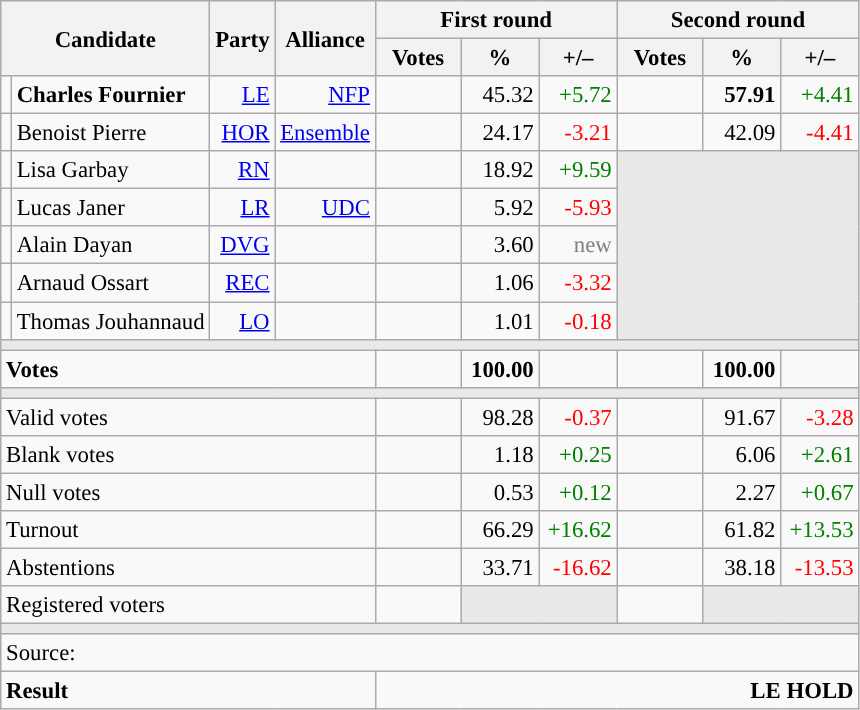<table class="wikitable" style="text-align:right;font-size:95%;">
<tr>
<th rowspan="2" colspan="2">Candidate</th>
<th colspan="1" rowspan="2">Party</th>
<th colspan="1" rowspan="2">Alliance</th>
<th colspan="3">First round</th>
<th colspan="3">Second round</th>
</tr>
<tr>
<th style="width:50px;">Votes</th>
<th style="width:45px;">%</th>
<th style="width:45px;">+/–</th>
<th style="width:50px;">Votes</th>
<th style="width:45px;">%</th>
<th style="width:45px;">+/–</th>
</tr>
<tr>
<td style="color:inherit;background:"></td>
<td style="text-align:left;"><strong>Charles Fournier</strong></td>
<td><a href='#'>LE</a></td>
<td><a href='#'>NFP</a></td>
<td></td>
<td>45.32</td>
<td style="color:green;">+5.72</td>
<td><strong></strong></td>
<td><strong>57.91</strong></td>
<td style="color:green;">+4.41</td>
</tr>
<tr>
<td style="color:inherit;background:"></td>
<td style="text-align:left;">Benoist Pierre</td>
<td><a href='#'>HOR</a></td>
<td><a href='#'>Ensemble</a></td>
<td></td>
<td>24.17</td>
<td style="color:red;">-3.21</td>
<td></td>
<td>42.09</td>
<td style="color:red;">-4.41</td>
</tr>
<tr>
<td style="color:inherit;background:"></td>
<td style="text-align:left;">Lisa Garbay</td>
<td><a href='#'>RN</a></td>
<td></td>
<td></td>
<td>18.92</td>
<td style="color:green;">+9.59</td>
<td colspan="3" rowspan="5" style="background:#E9E9E9;"></td>
</tr>
<tr>
<td style="color:inherit;background:"></td>
<td style="text-align:left;">Lucas Janer</td>
<td><a href='#'>LR</a></td>
<td><a href='#'>UDC</a></td>
<td></td>
<td>5.92</td>
<td style="color:red;">-5.93</td>
</tr>
<tr>
<td style="color:inherit;background:"></td>
<td style="text-align:left;">Alain Dayan</td>
<td><a href='#'>DVG</a></td>
<td></td>
<td></td>
<td>3.60</td>
<td style="color:grey;">new</td>
</tr>
<tr>
<td style="color:inherit;background:"></td>
<td style="text-align:left;">Arnaud Ossart</td>
<td><a href='#'>REC</a></td>
<td></td>
<td></td>
<td>1.06</td>
<td style="color:red;">-3.32</td>
</tr>
<tr>
<td style="color:inherit;background:"></td>
<td style="text-align:left;">Thomas Jouhannaud</td>
<td><a href='#'>LO</a></td>
<td></td>
<td></td>
<td>1.01</td>
<td style="color:red;">-0.18</td>
</tr>
<tr>
<td colspan="10" style="background:#E9E9E9;"></td>
</tr>
<tr style="font-weight:bold;">
<td colspan="4" style="text-align:left;">Votes</td>
<td></td>
<td>100.00</td>
<td></td>
<td></td>
<td>100.00</td>
<td></td>
</tr>
<tr>
<td colspan="10" style="background:#E9E9E9;"></td>
</tr>
<tr>
<td colspan="4" style="text-align:left;">Valid votes</td>
<td></td>
<td>98.28</td>
<td style="color:red;">-0.37</td>
<td></td>
<td>91.67</td>
<td style="color:red;">-3.28</td>
</tr>
<tr>
<td colspan="4" style="text-align:left;">Blank votes</td>
<td></td>
<td>1.18</td>
<td style="color:green;">+0.25</td>
<td></td>
<td>6.06</td>
<td style="color:green;">+2.61</td>
</tr>
<tr>
<td colspan="4" style="text-align:left;">Null votes</td>
<td></td>
<td>0.53</td>
<td style="color:green;">+0.12</td>
<td></td>
<td>2.27</td>
<td style="color:green;">+0.67</td>
</tr>
<tr>
<td colspan="4" style="text-align:left;">Turnout</td>
<td></td>
<td>66.29</td>
<td style="color:green;">+16.62</td>
<td></td>
<td>61.82</td>
<td style="color:green;">+13.53</td>
</tr>
<tr>
<td colspan="4" style="text-align:left;">Abstentions</td>
<td></td>
<td>33.71</td>
<td style="color:red;">-16.62</td>
<td></td>
<td>38.18</td>
<td style="color:red;">-13.53</td>
</tr>
<tr>
<td colspan="4" style="text-align:left;">Registered voters</td>
<td></td>
<td colspan="2" style="background:#E9E9E9;"></td>
<td></td>
<td colspan="2" style="background:#E9E9E9;"></td>
</tr>
<tr>
<td colspan="10" style="background:#E9E9E9;"></td>
</tr>
<tr>
<td colspan="10" style="text-align:left;">Source: </td>
</tr>
<tr style="font-weight:bold">
<td colspan="4" style="text-align:left;">Result</td>
<td colspan="6" style="background-color:">LE HOLD</td>
</tr>
</table>
